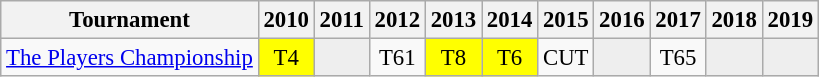<table class="wikitable" style="font-size:95%;text-align:center;">
<tr>
<th>Tournament</th>
<th>2010</th>
<th>2011</th>
<th>2012</th>
<th>2013</th>
<th>2014</th>
<th>2015</th>
<th>2016</th>
<th>2017</th>
<th>2018</th>
<th>2019</th>
</tr>
<tr>
<td align=left><a href='#'>The Players Championship</a></td>
<td style="background:yellow;">T4</td>
<td style="background:#eeeeee;"></td>
<td>T61</td>
<td style="background:yellow;">T8</td>
<td style="background:yellow;">T6</td>
<td>CUT</td>
<td style="background:#eeeeee;"></td>
<td>T65</td>
<td style="background:#eeeeee;"></td>
<td style="background:#eeeeee;"></td>
</tr>
</table>
